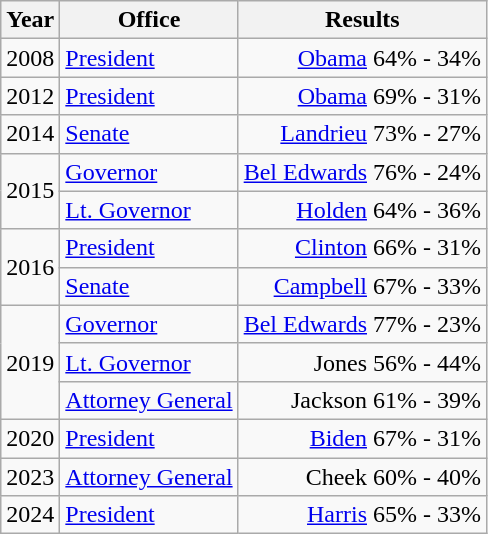<table class=wikitable>
<tr>
<th>Year</th>
<th>Office</th>
<th>Results</th>
</tr>
<tr>
<td>2008</td>
<td><a href='#'>President</a></td>
<td align="right" ><a href='#'>Obama</a> 64% - 34%</td>
</tr>
<tr>
<td>2012</td>
<td><a href='#'>President</a></td>
<td align="right" ><a href='#'>Obama</a> 69% - 31%</td>
</tr>
<tr>
<td>2014</td>
<td><a href='#'>Senate</a></td>
<td align="right" ><a href='#'>Landrieu</a> 73% - 27%</td>
</tr>
<tr>
<td rowspan=2>2015</td>
<td><a href='#'>Governor</a></td>
<td align="right" ><a href='#'>Bel Edwards</a> 76% - 24%</td>
</tr>
<tr>
<td><a href='#'>Lt. Governor</a></td>
<td align="right" ><a href='#'>Holden</a> 64% - 36%</td>
</tr>
<tr>
<td rowspan=2>2016</td>
<td><a href='#'>President</a></td>
<td align="right" ><a href='#'>Clinton</a> 66% - 31%</td>
</tr>
<tr>
<td><a href='#'>Senate</a></td>
<td align="right" ><a href='#'>Campbell</a> 67% - 33%</td>
</tr>
<tr>
<td rowspan=3>2019</td>
<td><a href='#'>Governor</a></td>
<td align="right" ><a href='#'>Bel Edwards</a> 77% - 23%</td>
</tr>
<tr>
<td><a href='#'>Lt. Governor</a></td>
<td align="right" >Jones 56% - 44%</td>
</tr>
<tr>
<td><a href='#'>Attorney General</a></td>
<td align="right" >Jackson 61% - 39%</td>
</tr>
<tr>
<td>2020</td>
<td><a href='#'>President</a></td>
<td align="right" ><a href='#'>Biden</a> 67% - 31%</td>
</tr>
<tr>
<td>2023</td>
<td><a href='#'>Attorney General</a></td>
<td align="right" >Cheek 60% - 40%</td>
</tr>
<tr>
<td>2024</td>
<td><a href='#'>President</a></td>
<td align="right" ><a href='#'>Harris</a> 65% - 33%</td>
</tr>
</table>
